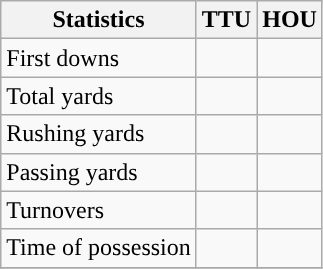<table class="wikitable" style="float: left;">
<tr>
<th>Statistics</th>
<th>TTU</th>
<th>HOU</th>
</tr>
<tr>
<td>First downs</td>
<td></td>
<td></td>
</tr>
<tr>
<td>Total yards</td>
<td></td>
<td></td>
</tr>
<tr>
<td>Rushing yards</td>
<td></td>
<td></td>
</tr>
<tr>
<td>Passing yards</td>
<td></td>
<td></td>
</tr>
<tr>
<td>Turnovers</td>
<td></td>
<td></td>
</tr>
<tr>
<td>Time of possession</td>
<td></td>
<td></td>
</tr>
<tr>
</tr>
</table>
